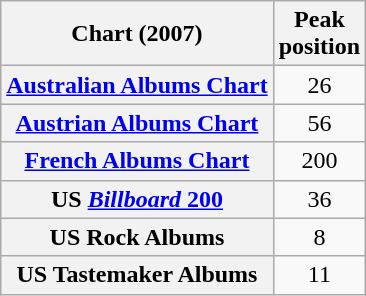<table class="wikitable sortable plainrowheaders">
<tr>
<th>Chart (2007)</th>
<th>Peak<br>position</th>
</tr>
<tr>
<th scope="row"><a href='#'>Australian Albums Chart</a></th>
<td align="center">26</td>
</tr>
<tr>
<th scope="row"><a href='#'>Austrian Albums Chart</a></th>
<td align="center">56</td>
</tr>
<tr>
<th scope="row"><a href='#'>French Albums Chart</a></th>
<td align="center">200</td>
</tr>
<tr>
<th scope="row">US <a href='#'><em>Billboard</em> 200</a></th>
<td align="center">36</td>
</tr>
<tr>
<th scope="row">US Rock Albums</th>
<td align="center">8</td>
</tr>
<tr>
<th scope="row">US Tastemaker Albums</th>
<td align="center">11</td>
</tr>
</table>
